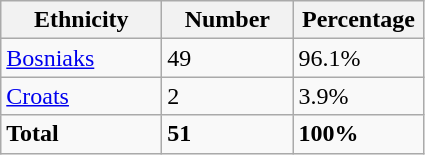<table class="wikitable">
<tr>
<th width="100px">Ethnicity</th>
<th width="80px">Number</th>
<th width="80px">Percentage</th>
</tr>
<tr>
<td><a href='#'>Bosniaks</a></td>
<td>49</td>
<td>96.1%</td>
</tr>
<tr>
<td><a href='#'>Croats</a></td>
<td>2</td>
<td>3.9%</td>
</tr>
<tr>
<td><strong>Total</strong></td>
<td><strong>51</strong></td>
<td><strong>100%</strong></td>
</tr>
</table>
